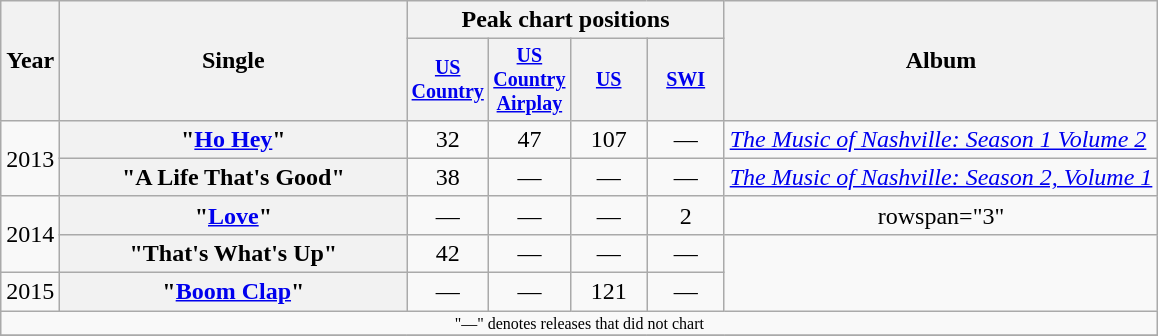<table class="wikitable plainrowheaders" style="text-align:center;">
<tr>
<th rowspan="2">Year</th>
<th rowspan="2" style="width:14em;">Single</th>
<th colspan="4">Peak chart positions</th>
<th rowspan="2">Album</th>
</tr>
<tr style="font-size:smaller;">
<th width="45"><a href='#'>US Country</a></th>
<th width="45"><a href='#'>US Country Airplay</a></th>
<th width="45"><a href='#'>US</a></th>
<th width="45"><a href='#'>SWI</a></th>
</tr>
<tr>
<td rowspan="2">2013</td>
<th scope="row">"<a href='#'>Ho Hey</a>"</th>
<td>32</td>
<td>47</td>
<td>107</td>
<td>—</td>
<td align="left"><em><a href='#'>The Music of Nashville: Season 1 Volume 2</a></em></td>
</tr>
<tr>
<th scope="row">"A Life That's Good"</th>
<td>38</td>
<td>—</td>
<td>—</td>
<td>—</td>
<td align="left"><em><a href='#'>The Music of Nashville: Season 2, Volume 1</a></em></td>
</tr>
<tr>
<td rowspan="2">2014</td>
<th scope="row">"<a href='#'>Love</a>"</th>
<td>—</td>
<td>—</td>
<td>—</td>
<td>2</td>
<td>rowspan="3" </td>
</tr>
<tr>
<th scope="row">"That's What's Up"</th>
<td>42</td>
<td>—</td>
<td>—</td>
<td>—</td>
</tr>
<tr>
<td>2015</td>
<th scope="row">"<a href='#'>Boom Clap</a>"</th>
<td>—</td>
<td>—</td>
<td>121</td>
<td>—</td>
</tr>
<tr>
<td colspan="7" style="font-size:8pt">"—" denotes releases that did not chart</td>
</tr>
<tr>
</tr>
</table>
